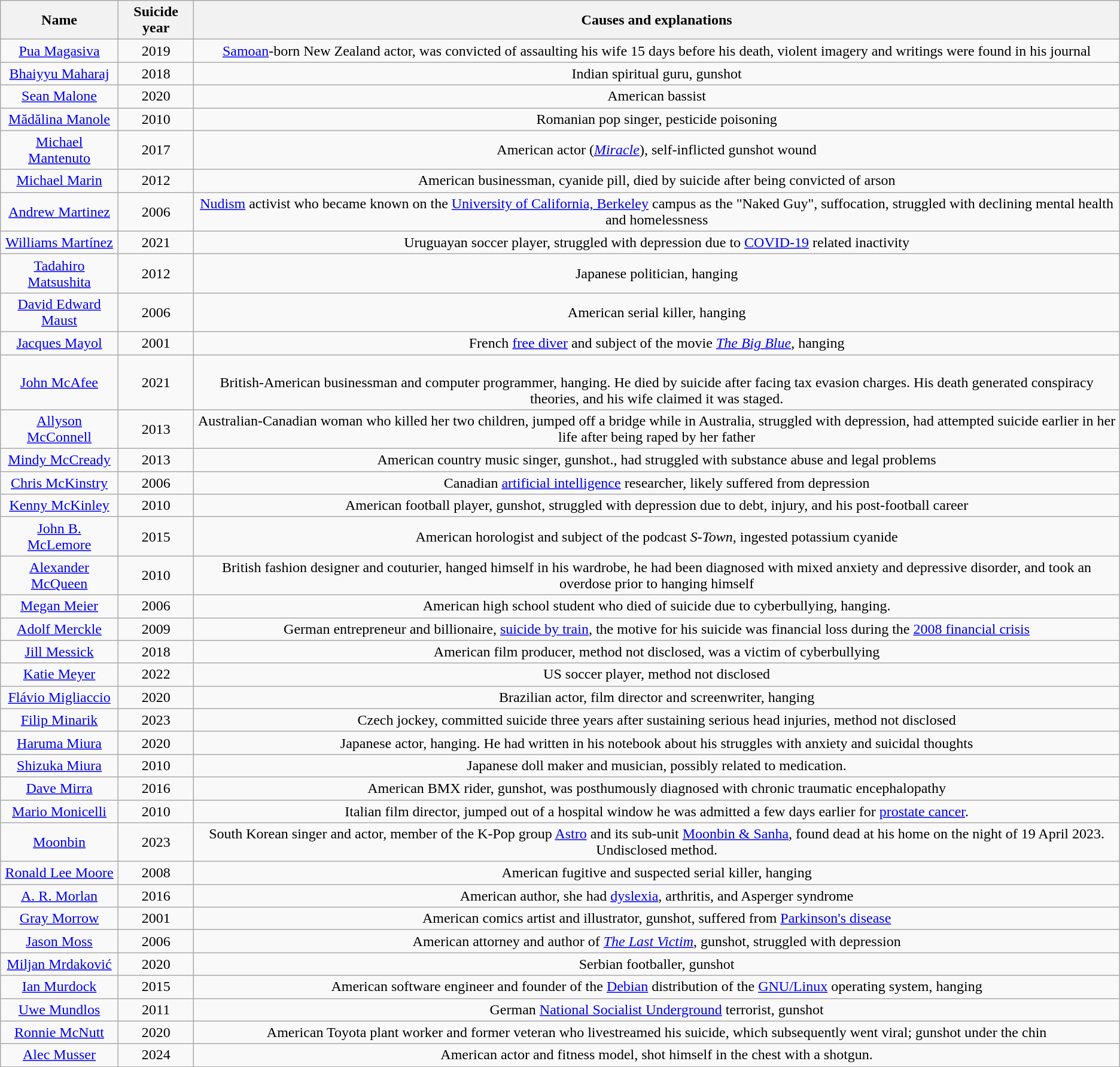<table class="wikitable sortable" style="text-align: center;">
<tr>
<th>Name</th>
<th>Suicide year</th>
<th>Causes and explanations</th>
</tr>
<tr>
<td><a href='#'>Pua Magasiva</a></td>
<td>2019</td>
<td><a href='#'>Samoan</a>-born New Zealand actor, was convicted of assaulting his wife 15 days before his death, violent imagery and writings were found in his journal</td>
</tr>
<tr>
<td><a href='#'>Bhaiyyu Maharaj</a></td>
<td>2018</td>
<td>Indian spiritual guru, gunshot</td>
</tr>
<tr>
<td><a href='#'>Sean Malone</a></td>
<td>2020</td>
<td>American bassist</td>
</tr>
<tr>
<td><a href='#'>Mădălina Manole</a></td>
<td>2010</td>
<td>Romanian pop singer, pesticide poisoning</td>
</tr>
<tr>
<td><a href='#'>Michael Mantenuto</a></td>
<td>2017</td>
<td>American actor (<a href='#'><em>Miracle</em></a>), self-inflicted gunshot wound</td>
</tr>
<tr>
<td><a href='#'>Michael Marin</a></td>
<td>2012</td>
<td>American businessman, cyanide pill, died by suicide after being convicted of arson</td>
</tr>
<tr>
<td><a href='#'>Andrew Martinez</a></td>
<td>2006</td>
<td><a href='#'>Nudism</a> activist who became known on the <a href='#'>University of California, Berkeley</a> campus as the "Naked Guy", suffocation, struggled with declining mental health and homelessness</td>
</tr>
<tr>
<td><a href='#'>Williams Martínez</a></td>
<td>2021</td>
<td>Uruguayan soccer player, struggled with depression due to <a href='#'>COVID-19</a> related inactivity</td>
</tr>
<tr>
<td><a href='#'>Tadahiro Matsushita</a></td>
<td>2012</td>
<td>Japanese politician, hanging</td>
</tr>
<tr>
<td><a href='#'>David Edward Maust</a></td>
<td>2006</td>
<td>American serial killer, hanging</td>
</tr>
<tr>
<td><a href='#'>Jacques Mayol</a></td>
<td>2001</td>
<td>French <a href='#'>free diver</a> and subject of the movie <em><a href='#'>The Big Blue</a></em>, hanging</td>
</tr>
<tr>
<td><a href='#'>John McAfee</a></td>
<td>2021</td>
<td><br>British-American businessman and computer programmer, hanging. He died by suicide after facing tax evasion charges. His death generated conspiracy theories, and his wife claimed it was staged.</td>
</tr>
<tr>
<td><a href='#'>Allyson McConnell</a></td>
<td>2013</td>
<td>Australian-Canadian woman who killed her two children, jumped off a bridge while in Australia, struggled with depression, had attempted suicide earlier in her life after being raped by her father</td>
</tr>
<tr>
<td><a href='#'>Mindy McCready</a></td>
<td>2013</td>
<td>American country music singer, gunshot., had struggled with substance abuse and legal problems</td>
</tr>
<tr>
<td><a href='#'>Chris McKinstry</a></td>
<td>2006</td>
<td>Canadian <a href='#'>artificial intelligence</a> researcher, likely suffered from depression</td>
</tr>
<tr>
<td><a href='#'>Kenny McKinley</a></td>
<td>2010</td>
<td>American football player, gunshot, struggled with depression due to debt, injury, and his post-football career</td>
</tr>
<tr>
<td><a href='#'>John B. McLemore</a></td>
<td>2015</td>
<td>American horologist and subject of the podcast <em>S-Town</em>, ingested potassium cyanide</td>
</tr>
<tr>
<td><a href='#'>Alexander McQueen</a></td>
<td>2010</td>
<td>British fashion designer and couturier, hanged himself in his wardrobe, he had been diagnosed with mixed anxiety and depressive disorder, and took an overdose prior to hanging himself</td>
</tr>
<tr>
<td><a href='#'>Megan Meier</a></td>
<td>2006</td>
<td>American high school student who died of suicide due to cyberbullying, hanging.</td>
</tr>
<tr>
<td><a href='#'>Adolf Merckle</a></td>
<td>2009</td>
<td>German entrepreneur and billionaire, <a href='#'>suicide by train</a>, the motive for his suicide was financial loss during the <a href='#'>2008 financial crisis</a></td>
</tr>
<tr>
<td><a href='#'>Jill Messick</a></td>
<td>2018</td>
<td>American film producer, method not disclosed, was a victim of cyberbullying</td>
</tr>
<tr>
<td><a href='#'>Katie Meyer</a></td>
<td>2022</td>
<td>US soccer player, method not disclosed</td>
</tr>
<tr>
<td><a href='#'>Flávio Migliaccio</a></td>
<td>2020</td>
<td>Brazilian actor, film director and screenwriter, hanging</td>
</tr>
<tr>
<td><a href='#'>Filip Minarik</a></td>
<td>2023</td>
<td>Czech jockey, committed suicide three years after sustaining serious head injuries, method not disclosed</td>
</tr>
<tr>
<td><a href='#'>Haruma Miura</a></td>
<td>2020</td>
<td>Japanese actor, hanging. He had written in his notebook about his struggles with anxiety and suicidal thoughts</td>
</tr>
<tr>
<td><a href='#'>Shizuka Miura</a></td>
<td>2010</td>
<td>Japanese doll maker and musician, possibly related to medication.</td>
</tr>
<tr>
<td><a href='#'>Dave Mirra</a></td>
<td>2016</td>
<td>American BMX rider, gunshot, was posthumously diagnosed with chronic traumatic encephalopathy</td>
</tr>
<tr>
<td><a href='#'>Mario Monicelli</a></td>
<td>2010</td>
<td>Italian film director, jumped out of a hospital window he was admitted a few days earlier for <a href='#'>prostate cancer</a>.</td>
</tr>
<tr>
<td><a href='#'>Moonbin</a></td>
<td>2023</td>
<td>South Korean singer and actor, member of the K-Pop group <a href='#'>Astro</a> and its sub-unit <a href='#'>Moonbin & Sanha</a>, found dead at his home on the night of 19 April 2023. Undisclosed method.</td>
</tr>
<tr>
<td><a href='#'>Ronald Lee Moore</a></td>
<td>2008</td>
<td>American fugitive and suspected serial killer, hanging</td>
</tr>
<tr>
<td><a href='#'>A. R. Morlan</a></td>
<td>2016</td>
<td>American author, she had <a href='#'>dyslexia</a>, arthritis, and Asperger syndrome</td>
</tr>
<tr>
<td><a href='#'>Gray Morrow</a></td>
<td>2001</td>
<td>American comics artist and illustrator, gunshot, suffered from <a href='#'>Parkinson's disease</a></td>
</tr>
<tr>
<td><a href='#'>Jason Moss</a></td>
<td>2006</td>
<td>American attorney and author of <em><a href='#'>The Last Victim</a></em>, gunshot, struggled with depression</td>
</tr>
<tr>
<td><a href='#'>Miljan Mrdaković</a></td>
<td>2020</td>
<td>Serbian footballer, gunshot</td>
</tr>
<tr>
<td><a href='#'>Ian Murdock</a></td>
<td>2015</td>
<td>American software engineer and founder of the <a href='#'>Debian</a> distribution of the <a href='#'>GNU/Linux</a> operating system, hanging</td>
</tr>
<tr>
<td><a href='#'>Uwe Mundlos</a></td>
<td>2011</td>
<td>German <a href='#'>National Socialist Underground</a> terrorist, gunshot</td>
</tr>
<tr>
<td><a href='#'>Ronnie McNutt</a></td>
<td>2020</td>
<td>American Toyota plant worker and former veteran who livestreamed his suicide, which subsequently went viral; gunshot under the chin</td>
</tr>
<tr>
<td><a href='#'>Alec Musser</a></td>
<td>2024</td>
<td>American actor and fitness model, shot himself in the chest with a shotgun.</td>
</tr>
</table>
